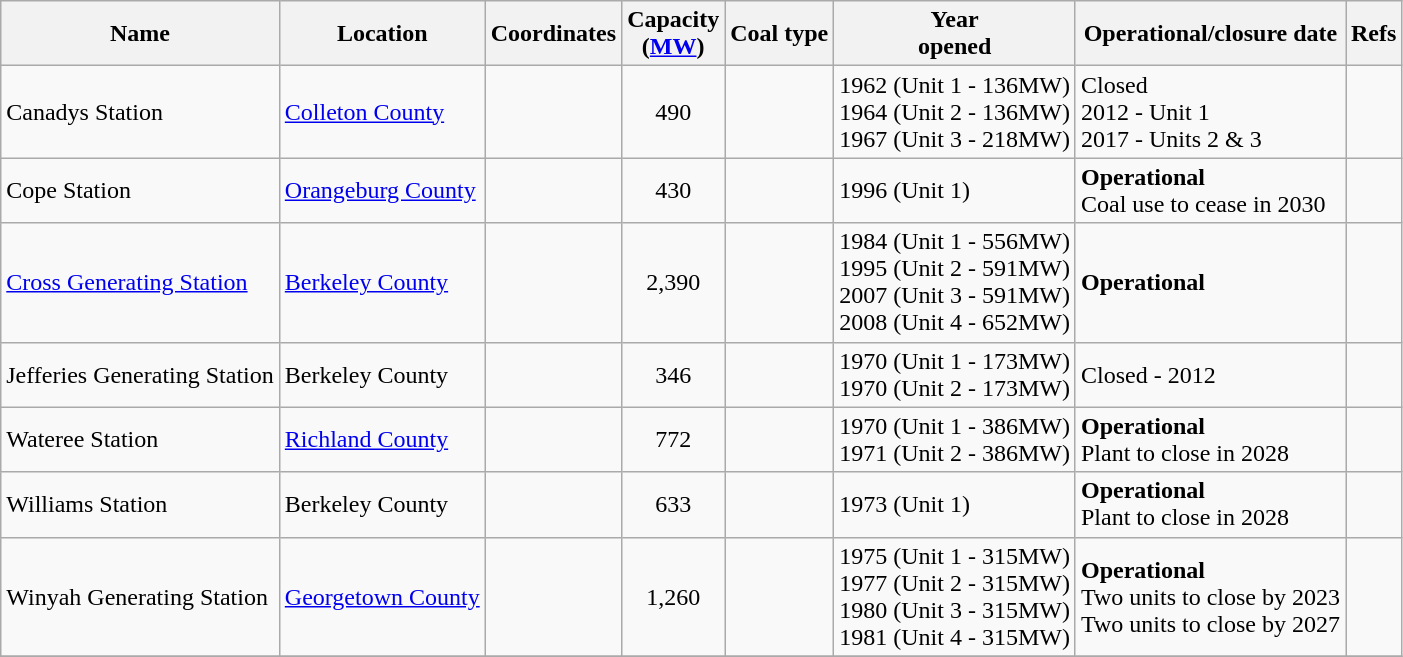<table class="wikitable sortable">
<tr>
<th>Name</th>
<th>Location</th>
<th>Coordinates</th>
<th>Capacity<br>(<a href='#'>MW</a>)</th>
<th>Coal type</th>
<th>Year<br>opened</th>
<th>Operational/closure date</th>
<th>Refs</th>
</tr>
<tr>
<td>Canadys Station</td>
<td><a href='#'>Colleton County</a></td>
<td></td>
<td align=center>490</td>
<td></td>
<td>1962 (Unit 1 - 136MW)<br>1964 (Unit 2 - 136MW)<br>1967 (Unit 3 - 218MW)</td>
<td>Closed<br>2012 - Unit 1<br>2017 - Units 2 & 3</td>
<td></td>
</tr>
<tr>
<td>Cope Station</td>
<td><a href='#'>Orangeburg County</a></td>
<td></td>
<td align=center>430</td>
<td></td>
<td>1996 (Unit 1)</td>
<td><strong>Operational</strong><br>Coal use to cease in 2030</td>
<td></td>
</tr>
<tr>
<td><a href='#'>Cross Generating Station</a></td>
<td><a href='#'>Berkeley County</a></td>
<td></td>
<td align=center>2,390</td>
<td></td>
<td>1984 (Unit 1 - 556MW)<br>1995 (Unit 2 - 591MW)<br>2007 (Unit 3 - 591MW)<br>2008 (Unit 4 - 652MW)</td>
<td><strong>Operational</strong></td>
<td></td>
</tr>
<tr>
<td>Jefferies Generating Station</td>
<td>Berkeley County</td>
<td></td>
<td align=center>346</td>
<td></td>
<td>1970 (Unit 1 - 173MW)<br>1970 (Unit 2 - 173MW)</td>
<td>Closed - 2012</td>
<td></td>
</tr>
<tr>
<td>Wateree Station</td>
<td><a href='#'>Richland County</a></td>
<td></td>
<td align=center>772</td>
<td></td>
<td>1970 (Unit 1 - 386MW)<br>1971 (Unit 2 - 386MW)</td>
<td><strong>Operational</strong><br>Plant to close in 2028</td>
<td></td>
</tr>
<tr>
<td>Williams Station</td>
<td>Berkeley County</td>
<td></td>
<td align=center>633</td>
<td></td>
<td>1973 (Unit 1)</td>
<td><strong>Operational</strong><br>Plant to close in 2028</td>
<td></td>
</tr>
<tr>
<td>Winyah Generating Station</td>
<td><a href='#'>Georgetown County</a></td>
<td></td>
<td align=center>1,260</td>
<td></td>
<td>1975 (Unit 1 - 315MW)<br>1977 (Unit 2 - 315MW)<br>1980 (Unit 3 - 315MW)<br>1981 (Unit 4 - 315MW)</td>
<td><strong>Operational</strong><br>Two units to close by 2023<br>Two units to close by 2027</td>
<td></td>
</tr>
<tr>
</tr>
</table>
